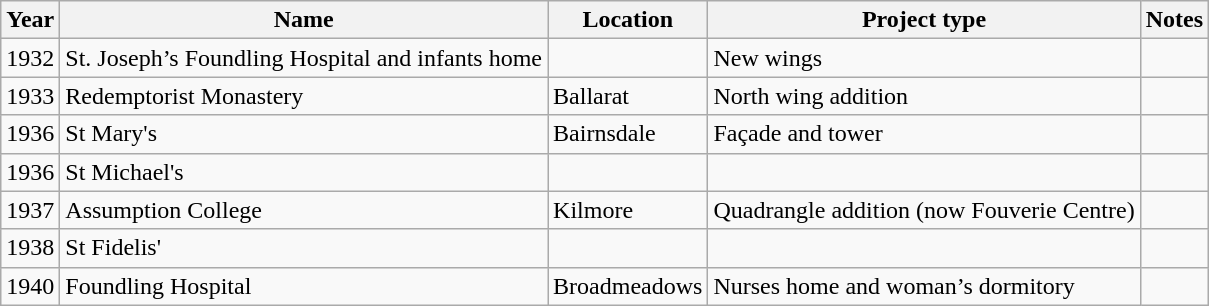<table class="wikitable sortable">
<tr>
<th>Year</th>
<th>Name</th>
<th>Location</th>
<th>Project type</th>
<th>Notes</th>
</tr>
<tr>
<td>1932</td>
<td>St. Joseph’s Foundling Hospital and infants home</td>
<td></td>
<td>New wings</td>
<td></td>
</tr>
<tr>
<td>1933</td>
<td>Redemptorist Monastery</td>
<td>Ballarat</td>
<td>North wing addition</td>
<td></td>
</tr>
<tr>
<td>1936</td>
<td>St Mary's</td>
<td>Bairnsdale</td>
<td>Façade and tower</td>
<td></td>
</tr>
<tr>
<td>1936</td>
<td>St Michael's</td>
<td></td>
<td></td>
<td></td>
</tr>
<tr>
<td>1937</td>
<td>Assumption College</td>
<td>Kilmore</td>
<td>Quadrangle addition (now Fouverie Centre)</td>
<td></td>
</tr>
<tr>
<td>1938</td>
<td>St Fidelis'</td>
<td></td>
<td></td>
<td></td>
</tr>
<tr>
<td>1940</td>
<td>Foundling Hospital</td>
<td>Broadmeadows</td>
<td>Nurses home and woman’s dormitory</td>
<td></td>
</tr>
</table>
